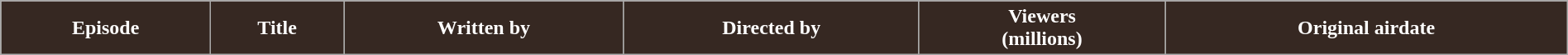<table class="wikitable plainrowheaders" style="width:100%;">
<tr style="color:#fff;">
<th style="background:#362822;">Episode</th>
<th style="background:#362822;">Title</th>
<th style="background:#362822;">Written by</th>
<th style="background:#362822;">Directed by</th>
<th style="background:#362822;">Viewers<br>(millions)</th>
<th style="background:#362822;">Original airdate<br>
</th>
</tr>
</table>
